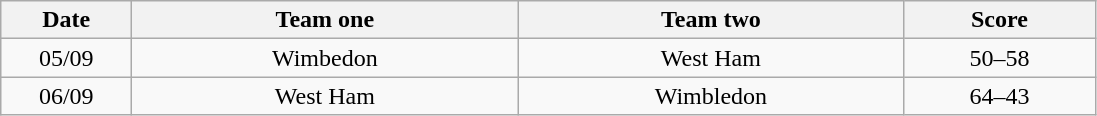<table class="wikitable" style="text-align: center">
<tr>
<th width=80>Date</th>
<th width=250>Team one</th>
<th width=250>Team two</th>
<th width=120>Score</th>
</tr>
<tr>
<td>05/09</td>
<td>Wimbedon</td>
<td>West Ham</td>
<td>50–58</td>
</tr>
<tr>
<td>06/09</td>
<td>West Ham</td>
<td>Wimbledon</td>
<td>64–43</td>
</tr>
</table>
